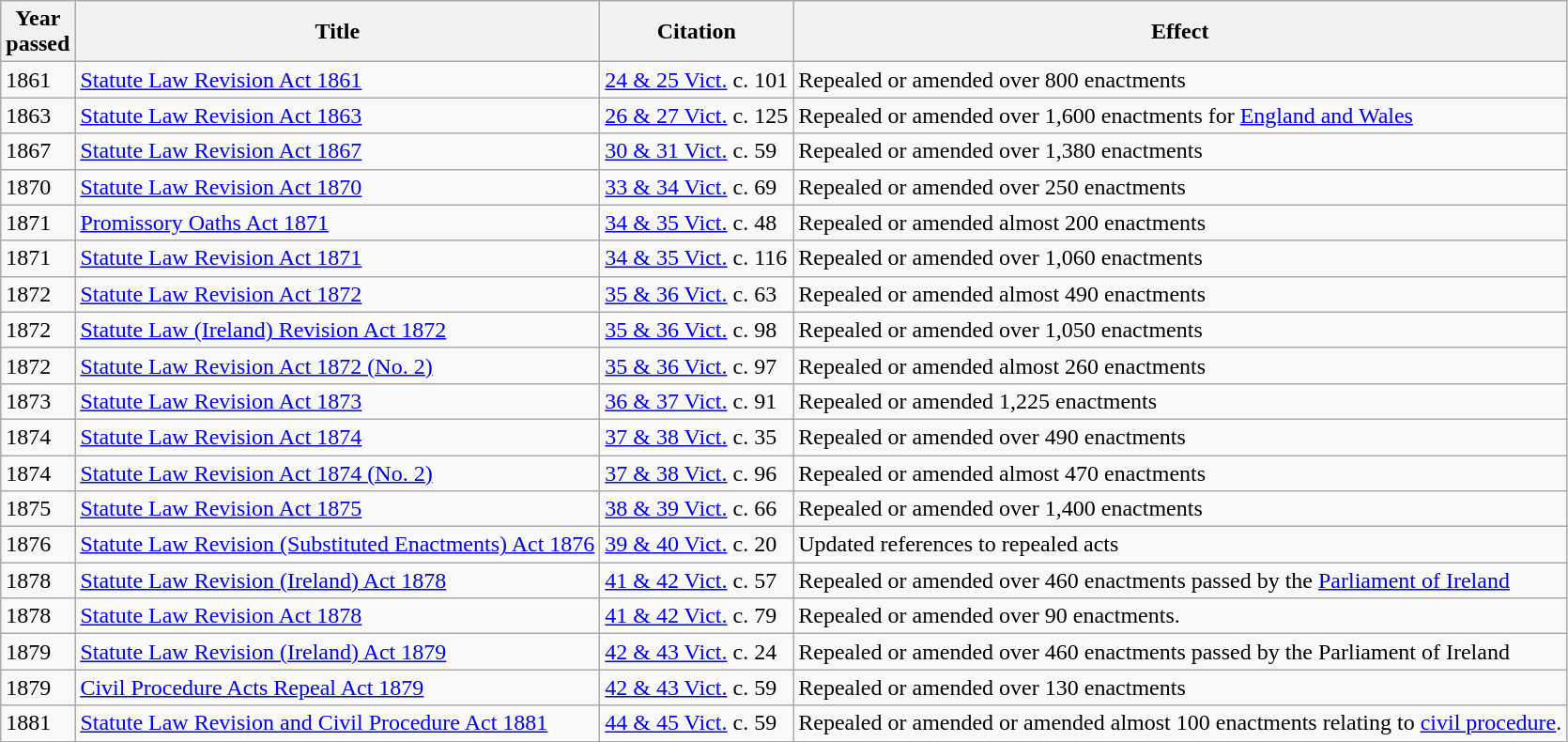<table class="wikitable">
<tr>
<th>Year<br>passed</th>
<th>Title</th>
<th>Citation</th>
<th>Effect</th>
</tr>
<tr>
<td>1861</td>
<td><a href='#'>Statute Law Revision Act 1861</a></td>
<td><a href='#'>24 & 25 Vict.</a> c. 101</td>
<td>Repealed or amended over 800 enactments</td>
</tr>
<tr>
<td>1863</td>
<td><a href='#'>Statute Law Revision Act 1863</a></td>
<td><a href='#'>26 & 27 Vict.</a> c. 125</td>
<td>Repealed or amended over 1,600 enactments for <a href='#'>England and Wales</a></td>
</tr>
<tr>
<td>1867</td>
<td><a href='#'>Statute Law Revision Act 1867</a></td>
<td><a href='#'>30 & 31 Vict.</a> c. 59</td>
<td>Repealed or amended over 1,380 enactments</td>
</tr>
<tr>
<td>1870</td>
<td><a href='#'>Statute Law Revision Act 1870</a></td>
<td><a href='#'>33 & 34 Vict.</a> c. 69</td>
<td>Repealed or amended over 250 enactments</td>
</tr>
<tr>
<td>1871</td>
<td><a href='#'>Promissory Oaths Act 1871</a></td>
<td><a href='#'>34 & 35 Vict.</a> c. 48</td>
<td>Repealed or amended almost 200 enactments</td>
</tr>
<tr>
<td>1871</td>
<td><a href='#'>Statute Law Revision Act 1871</a></td>
<td><a href='#'>34 & 35 Vict.</a> c. 116</td>
<td>Repealed or amended over 1,060 enactments</td>
</tr>
<tr>
<td>1872</td>
<td><a href='#'>Statute Law Revision Act 1872</a></td>
<td><a href='#'>35 & 36 Vict.</a> c. 63</td>
<td>Repealed or amended almost 490 enactments</td>
</tr>
<tr>
<td>1872</td>
<td><a href='#'>Statute Law (Ireland) Revision Act 1872</a></td>
<td><a href='#'>35 & 36 Vict.</a> c. 98</td>
<td>Repealed or amended over 1,050 enactments</td>
</tr>
<tr>
<td>1872</td>
<td><a href='#'>Statute Law Revision Act 1872 (No. 2)</a></td>
<td><a href='#'>35 & 36 Vict.</a> c. 97</td>
<td>Repealed or amended almost 260 enactments</td>
</tr>
<tr>
<td>1873</td>
<td><a href='#'>Statute Law Revision Act 1873</a></td>
<td><a href='#'>36 & 37 Vict.</a> c. 91</td>
<td>Repealed or amended 1,225 enactments</td>
</tr>
<tr>
<td>1874</td>
<td><a href='#'>Statute Law Revision Act 1874</a></td>
<td><a href='#'>37 & 38 Vict.</a> c. 35</td>
<td>Repealed or amended over 490 enactments</td>
</tr>
<tr>
<td>1874</td>
<td><a href='#'>Statute Law Revision Act 1874 (No. 2)</a></td>
<td><a href='#'>37 & 38 Vict.</a> c. 96</td>
<td>Repealed or amended almost 470 enactments</td>
</tr>
<tr>
<td>1875</td>
<td><a href='#'>Statute Law Revision Act 1875</a></td>
<td><a href='#'>38 & 39 Vict.</a> c. 66</td>
<td>Repealed or amended over 1,400 enactments</td>
</tr>
<tr>
<td>1876</td>
<td><a href='#'>Statute Law Revision (Substituted Enactments) Act 1876</a></td>
<td><a href='#'>39 & 40 Vict.</a> c. 20</td>
<td>Updated references to repealed acts</td>
</tr>
<tr>
<td>1878</td>
<td><a href='#'>Statute Law Revision (Ireland) Act 1878</a></td>
<td><a href='#'>41 & 42 Vict.</a> c. 57</td>
<td>Repealed or amended over 460 enactments passed by the <a href='#'>Parliament of Ireland</a></td>
</tr>
<tr>
<td>1878</td>
<td><a href='#'>Statute Law Revision Act 1878</a></td>
<td><a href='#'>41 & 42 Vict.</a> c. 79</td>
<td>Repealed or amended over 90 enactments.</td>
</tr>
<tr>
<td>1879</td>
<td><a href='#'>Statute Law Revision (Ireland) Act 1879</a></td>
<td><a href='#'>42 & 43 Vict.</a> c. 24</td>
<td>Repealed or amended over 460 enactments passed by the Parliament of Ireland</td>
</tr>
<tr>
<td>1879</td>
<td><a href='#'>Civil Procedure Acts Repeal Act 1879</a></td>
<td><a href='#'>42 & 43 Vict.</a> c. 59</td>
<td>Repealed or amended over 130 enactments</td>
</tr>
<tr>
<td>1881</td>
<td><a href='#'>Statute Law Revision and Civil Procedure Act 1881</a></td>
<td><a href='#'>44 & 45 Vict.</a> c. 59</td>
<td>Repealed or amended or amended almost 100 enactments relating to <a href='#'>civil procedure</a>.</td>
</tr>
</table>
